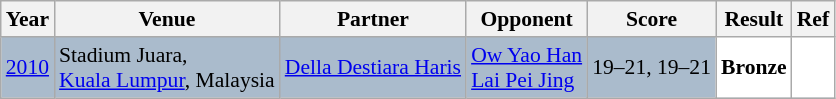<table class="sortable wikitable" style="font-size: 90%">
<tr>
<th>Year</th>
<th>Venue</th>
<th>Partner</th>
<th>Opponent</th>
<th>Score</th>
<th>Result</th>
<th>Ref</th>
</tr>
<tr style="background:#AABBCC">
<td align="center"><a href='#'>2010</a></td>
<td align="left">Stadium Juara,<br><a href='#'>Kuala Lumpur</a>, Malaysia</td>
<td align="left"> <a href='#'>Della Destiara Haris</a></td>
<td align="left"> <a href='#'>Ow Yao Han</a><br> <a href='#'>Lai Pei Jing</a></td>
<td align="left">19–21, 19–21</td>
<td style="text-align:left; background:white"> <strong>Bronze</strong></td>
<td style="text-align:center; background:white"></td>
</tr>
</table>
